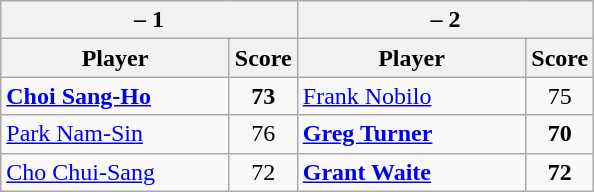<table class=wikitable>
<tr>
<th colspan=2> – 1</th>
<th colspan=2> – 2</th>
</tr>
<tr>
<th width=145>Player</th>
<th>Score</th>
<th width=145>Player</th>
<th>Score</th>
</tr>
<tr>
<td><strong><a href='#'>Choi Sang-Ho</a></strong></td>
<td align=center><strong>73</strong></td>
<td><a href='#'>Frank Nobilo</a></td>
<td align=center>75</td>
</tr>
<tr>
<td><a href='#'>Park Nam-Sin</a></td>
<td align=center>76</td>
<td><strong><a href='#'>Greg Turner</a></strong></td>
<td align=center><strong>70</strong></td>
</tr>
<tr>
<td><a href='#'>Cho Chui-Sang</a></td>
<td align=center>72</td>
<td><strong><a href='#'>Grant Waite</a></strong></td>
<td align=center><strong>72</strong></td>
</tr>
</table>
